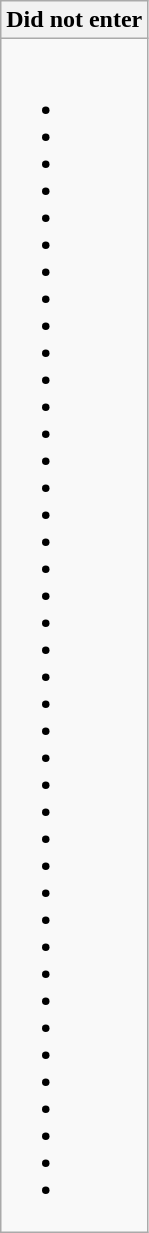<table class="wikitable collapsible collapsed">
<tr>
<th>Did not enter</th>
</tr>
<tr>
<td><br><ul><li></li><li></li><li></li><li></li><li></li><li></li><li></li><li></li><li></li><li></li><li></li><li></li><li></li><li></li><li></li><li></li><li></li><li></li><li></li><li></li><li></li><li></li><li></li><li></li><li></li><li></li><li></li><li></li><li></li><li></li><li></li><li></li><li></li><li></li><li></li><li></li><li></li><li></li><li></li><li></li><li></li></ul></td>
</tr>
</table>
